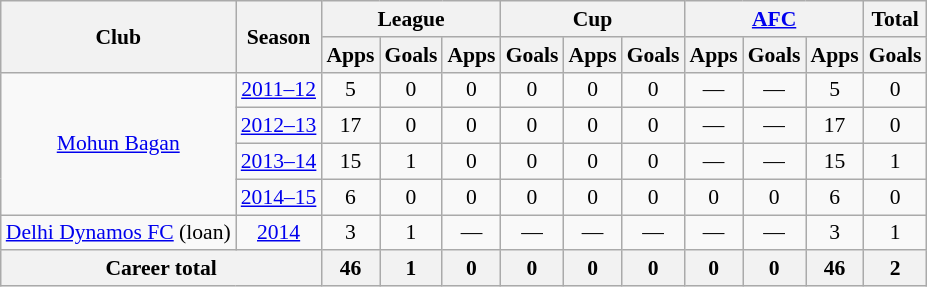<table class="wikitable" style="font-size:90%; text-align:center;">
<tr>
<th rowspan="2">Club</th>
<th rowspan="2">Season</th>
<th colspan="3">League</th>
<th colspan="3">Cup</th>
<th colspan="3"><a href='#'>AFC</a></th>
<th colspan="3">Total</th>
</tr>
<tr>
<th>Apps</th>
<th>Goals</th>
<th>Apps</th>
<th>Goals</th>
<th>Apps</th>
<th>Goals</th>
<th>Apps</th>
<th>Goals</th>
<th>Apps</th>
<th>Goals</th>
</tr>
<tr>
<td rowspan="4"><a href='#'>Mohun Bagan</a></td>
<td><a href='#'>2011–12</a></td>
<td>5</td>
<td>0</td>
<td>0</td>
<td>0</td>
<td>0</td>
<td>0</td>
<td>—</td>
<td>—</td>
<td>5</td>
<td>0</td>
</tr>
<tr>
<td><a href='#'>2012–13</a></td>
<td>17</td>
<td>0</td>
<td>0</td>
<td>0</td>
<td>0</td>
<td>0</td>
<td>—</td>
<td>—</td>
<td>17</td>
<td>0</td>
</tr>
<tr>
<td><a href='#'>2013–14</a></td>
<td>15</td>
<td>1</td>
<td>0</td>
<td>0</td>
<td>0</td>
<td>0</td>
<td>—</td>
<td>—</td>
<td>15</td>
<td>1</td>
</tr>
<tr>
<td><a href='#'>2014–15</a></td>
<td>6</td>
<td>0</td>
<td>0</td>
<td>0</td>
<td>0</td>
<td>0</td>
<td>0</td>
<td>0</td>
<td>6</td>
<td>0</td>
</tr>
<tr>
<td rowspan="1"><a href='#'>Delhi Dynamos FC</a> (loan)</td>
<td><a href='#'>2014</a></td>
<td>3</td>
<td>1</td>
<td>—</td>
<td>—</td>
<td>—</td>
<td>—</td>
<td>—</td>
<td>—</td>
<td>3</td>
<td>1</td>
</tr>
<tr>
<th colspan="2">Career total</th>
<th>46</th>
<th>1</th>
<th>0</th>
<th>0</th>
<th>0</th>
<th>0</th>
<th>0</th>
<th>0</th>
<th>46</th>
<th>2</th>
</tr>
</table>
